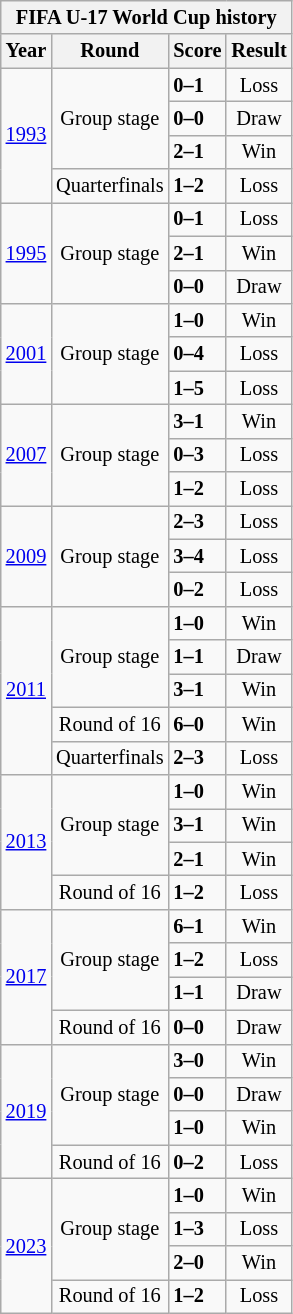<table class="wikitable" style="text-align: center; font-size:85%;">
<tr>
<th colspan=4>FIFA U-17 World Cup history</th>
</tr>
<tr>
<th>Year</th>
<th>Round</th>
<th>Score</th>
<th>Result</th>
</tr>
<tr>
<td rowspan=4><a href='#'>1993</a></td>
<td rowspan=3>Group stage</td>
<td align="left"> <strong>0–1</strong> </td>
<td>Loss</td>
</tr>
<tr>
<td align="left"> <strong>0–0</strong> </td>
<td>Draw</td>
</tr>
<tr>
<td align="left"> <strong>2–1</strong> </td>
<td>Win</td>
</tr>
<tr>
<td>Quarterfinals</td>
<td align="left"> <strong>1–2</strong> </td>
<td>Loss</td>
</tr>
<tr>
<td rowspan=3><a href='#'>1995</a></td>
<td rowspan=3>Group stage</td>
<td align="left"> <strong>0–1</strong> </td>
<td>Loss</td>
</tr>
<tr>
<td align="left"> <strong>2–1</strong> </td>
<td>Win</td>
</tr>
<tr>
<td align="left"> <strong>0–0</strong> </td>
<td>Draw</td>
</tr>
<tr>
<td rowspan=3><a href='#'>2001</a></td>
<td rowspan=3>Group stage</td>
<td align="left"> <strong>1–0</strong> </td>
<td>Win</td>
</tr>
<tr>
<td align="left"> <strong>0–4</strong> </td>
<td>Loss</td>
</tr>
<tr>
<td align="left"> <strong>1–5</strong> </td>
<td>Loss</td>
</tr>
<tr>
<td rowspan=3><a href='#'>2007</a></td>
<td rowspan=3>Group stage</td>
<td align="left"> <strong>3–1</strong> </td>
<td>Win</td>
</tr>
<tr>
<td align="left"> <strong>0–3</strong> </td>
<td>Loss</td>
</tr>
<tr>
<td align="left"> <strong>1–2</strong> </td>
<td>Loss</td>
</tr>
<tr>
<td rowspan=3><a href='#'>2009</a></td>
<td rowspan=3>Group stage</td>
<td align="left"> <strong>2–3</strong> </td>
<td>Loss</td>
</tr>
<tr>
<td align="left"> <strong>3–4</strong> </td>
<td>Loss</td>
</tr>
<tr>
<td align="left"> <strong>0–2</strong> </td>
<td>Loss</td>
</tr>
<tr>
<td rowspan=5><a href='#'>2011</a></td>
<td rowspan=3>Group stage</td>
<td align="left"> <strong>1–0</strong> </td>
<td>Win</td>
</tr>
<tr>
<td align="left"> <strong>1–1</strong> </td>
<td>Draw</td>
</tr>
<tr>
<td align="left"> <strong>3–1</strong> </td>
<td>Win</td>
</tr>
<tr>
<td>Round of 16</td>
<td align="left"> <strong>6–0</strong> </td>
<td>Win</td>
</tr>
<tr>
<td>Quarterfinals</td>
<td align="left"> <strong>2–3</strong> </td>
<td>Loss</td>
</tr>
<tr>
<td rowspan=4><a href='#'>2013</a></td>
<td rowspan=3>Group stage</td>
<td align="left"> <strong>1–0</strong> </td>
<td>Win</td>
</tr>
<tr>
<td align="left"> <strong>3–1</strong> </td>
<td>Win</td>
</tr>
<tr>
<td align="left"> <strong>2–1</strong> </td>
<td>Win</td>
</tr>
<tr>
<td>Round of 16</td>
<td align="left"> <strong>1–2</strong> </td>
<td>Loss</td>
</tr>
<tr>
<td rowspan=4><a href='#'>2017</a></td>
<td rowspan=3>Group stage</td>
<td align="left"> <strong>6–1</strong> </td>
<td>Win</td>
</tr>
<tr>
<td align="left"> <strong>1–2</strong> </td>
<td>Loss</td>
</tr>
<tr>
<td align="left"> <strong>1–1</strong> </td>
<td>Draw</td>
</tr>
<tr>
<td>Round of 16</td>
<td align="left"> <strong>0–0</strong> </td>
<td>Draw</td>
</tr>
<tr>
<td rowspan=4><a href='#'>2019</a></td>
<td rowspan=3>Group stage</td>
<td align="left"> <strong>3–0</strong> </td>
<td>Win</td>
</tr>
<tr>
<td align="left"> <strong>0–0</strong> </td>
<td>Draw</td>
</tr>
<tr>
<td align="left"> <strong>1–0</strong> </td>
<td>Win</td>
</tr>
<tr>
<td>Round of 16</td>
<td align="left"> <strong>0–2</strong> </td>
<td>Loss</td>
</tr>
<tr>
<td rowspan=4><a href='#'>2023</a></td>
<td rowspan=3>Group stage</td>
<td align="left"> <strong>1–0</strong> </td>
<td>Win</td>
</tr>
<tr>
<td align="left"> <strong>1–3</strong> </td>
<td>Loss</td>
</tr>
<tr>
<td align="left"> <strong>2–0</strong> </td>
<td>Win</td>
</tr>
<tr>
<td>Round of 16</td>
<td align="left"> <strong>1–2</strong> </td>
<td>Loss</td>
</tr>
</table>
